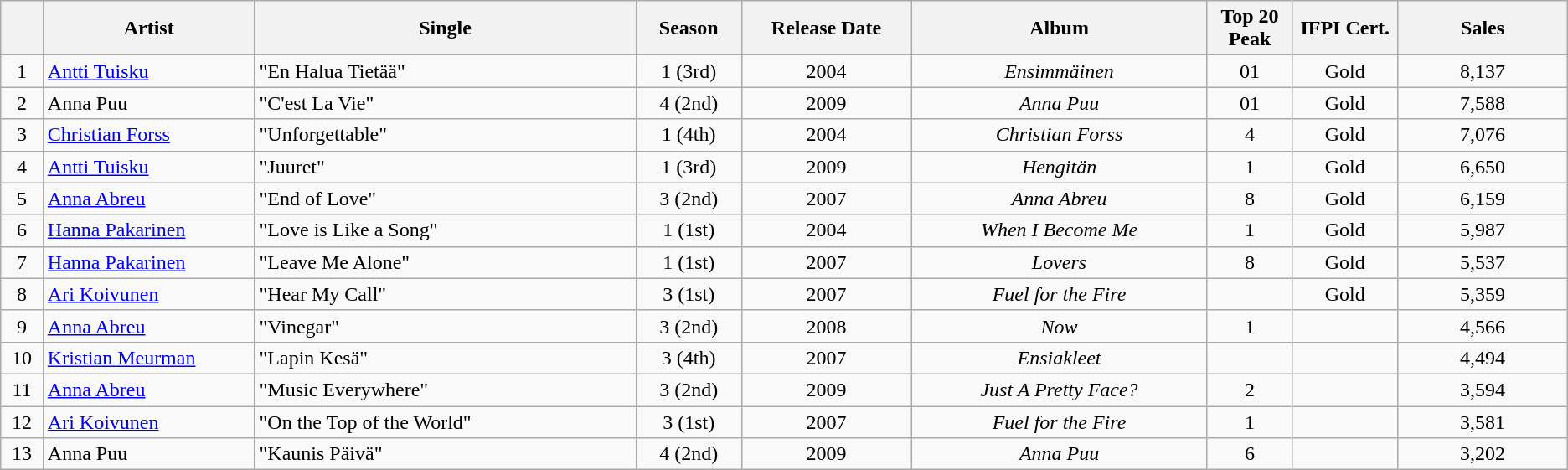<table class="wikitable sortable">
<tr>
<th style="width:2%;"></th>
<th style="width:10%;">Artist</th>
<th style="width:18%;">Single</th>
<th style="width:5%;">Season</th>
<th style="width:8%;">Release Date</th>
<th style="width:14%;">Album</th>
<th style="width:4%;">Top 20 Peak</th>
<th style="width:5%;">IFPI Cert.</th>
<th style="width:8%;" class="unsortable">Sales</th>
</tr>
<tr>
<td style="text-align:center;">1</td>
<td><a href='#'>Antti Tuisku</a></td>
<td>"En Halua Tietää"</td>
<td style="text-align:center;">1 (3rd)</td>
<td style="text-align:center;">2004</td>
<td style="text-align:center;"><em>Ensimmäinen</em></td>
<td style="text-align:center;"><span>0</span>1</td>
<td style="text-align:center;">Gold</td>
<td style="text-align:center;">8,137</td>
</tr>
<tr>
<td style="text-align:center;">2</td>
<td>Anna Puu</td>
<td>"C'est La Vie"</td>
<td style="text-align:center;">4 (2nd)</td>
<td style="text-align:center;">2009</td>
<td style="text-align:center;"><em>Anna Puu</em></td>
<td style="text-align:center;"><span>0</span>1</td>
<td style="text-align:center;">Gold</td>
<td style="text-align:center;">7,588</td>
</tr>
<tr>
<td style="text-align:center;">3</td>
<td><a href='#'>Christian Forss</a></td>
<td>"Unforgettable"</td>
<td style="text-align:center;">1 (4th)</td>
<td style="text-align:center;">2004</td>
<td style="text-align:center;"><em>Christian Forss</em></td>
<td style="text-align:center;">4</td>
<td style="text-align:center;">Gold</td>
<td style="text-align:center;">7,076</td>
</tr>
<tr>
<td style="text-align:center;">4</td>
<td><a href='#'>Antti Tuisku</a></td>
<td>"Juuret"</td>
<td style="text-align:center;">1 (3rd)</td>
<td style="text-align:center;">2009</td>
<td style="text-align:center;"><em>Hengitän</em></td>
<td style="text-align:center;">1</td>
<td style="text-align:center;">Gold</td>
<td style="text-align:center;">6,650</td>
</tr>
<tr>
<td style="text-align:center;">5</td>
<td><a href='#'>Anna Abreu</a></td>
<td>"End of Love"</td>
<td style="text-align:center;">3 (2nd)</td>
<td style="text-align:center;">2007</td>
<td style="text-align:center;"><em>Anna Abreu</em></td>
<td style="text-align:center;">8</td>
<td style="text-align:center;">Gold</td>
<td style="text-align:center;">6,159</td>
</tr>
<tr>
<td style="text-align:center;">6</td>
<td><a href='#'>Hanna Pakarinen</a></td>
<td>"Love is Like a Song"</td>
<td style="text-align:center;">1 (1st)</td>
<td style="text-align:center;">2004</td>
<td style="text-align:center;"><em>When I Become Me</em></td>
<td style="text-align:center;">1</td>
<td style="text-align:center;">Gold</td>
<td style="text-align:center;">5,987</td>
</tr>
<tr>
<td style="text-align:center;">7</td>
<td><a href='#'>Hanna Pakarinen</a></td>
<td>"Leave Me Alone"</td>
<td style="text-align:center;">1 (1st)</td>
<td style="text-align:center;">2007</td>
<td style="text-align:center;"><em>Lovers</em></td>
<td style="text-align:center;">8</td>
<td style="text-align:center;">Gold</td>
<td style="text-align:center;">5,537</td>
</tr>
<tr>
<td style="text-align:center;">8</td>
<td><a href='#'>Ari Koivunen</a></td>
<td>"Hear My Call"</td>
<td style="text-align:center;">3 (1st)</td>
<td style="text-align:center;">2007</td>
<td style="text-align:center;"><em>Fuel for the Fire</em></td>
<td style="text-align:center;"></td>
<td style="text-align:center;">Gold</td>
<td style="text-align:center;">5,359</td>
</tr>
<tr>
<td style="text-align:center;">9</td>
<td><a href='#'>Anna Abreu</a></td>
<td>"Vinegar"</td>
<td style="text-align:center;">3 (2nd)</td>
<td style="text-align:center;">2008</td>
<td style="text-align:center;"><em>Now</em></td>
<td style="text-align:center;">1</td>
<td style="text-align:center;"></td>
<td style="text-align:center;">4,566</td>
</tr>
<tr>
<td style="text-align:center;">10</td>
<td><a href='#'>Kristian Meurman</a></td>
<td>"Lapin Kesä"</td>
<td style="text-align:center;">3 (4th)</td>
<td style="text-align:center;">2007</td>
<td style="text-align:center;"><em>Ensiakleet</em></td>
<td style="text-align:center;"></td>
<td style="text-align:center;"></td>
<td style="text-align:center;">4,494</td>
</tr>
<tr>
<td style="text-align:center;">11</td>
<td><a href='#'>Anna Abreu</a></td>
<td>"Music Everywhere"</td>
<td style="text-align:center;">3 (2nd)</td>
<td style="text-align:center;">2009</td>
<td style="text-align:center;"><em>Just A Pretty Face?</em></td>
<td style="text-align:center;">2</td>
<td style="text-align:center;"></td>
<td style="text-align:center;">3,594</td>
</tr>
<tr>
<td style="text-align:center;">12</td>
<td><a href='#'>Ari Koivunen</a></td>
<td>"On the Top of the World"</td>
<td style="text-align:center;">3 (1st)</td>
<td style="text-align:center;">2007</td>
<td style="text-align:center;"><em>Fuel for the Fire</em></td>
<td style="text-align:center;">1</td>
<td style="text-align:center;"></td>
<td style="text-align:center;">3,581</td>
</tr>
<tr>
<td style="text-align:center;">13</td>
<td>Anna Puu</td>
<td>"Kaunis Päivä"</td>
<td style="text-align:center;">4 (2nd)</td>
<td style="text-align:center;">2009</td>
<td style="text-align:center;"><em>Anna Puu</em></td>
<td style="text-align:center;">6</td>
<td style="text-align:center;"></td>
<td style="text-align:center;">3,202</td>
</tr>
</table>
